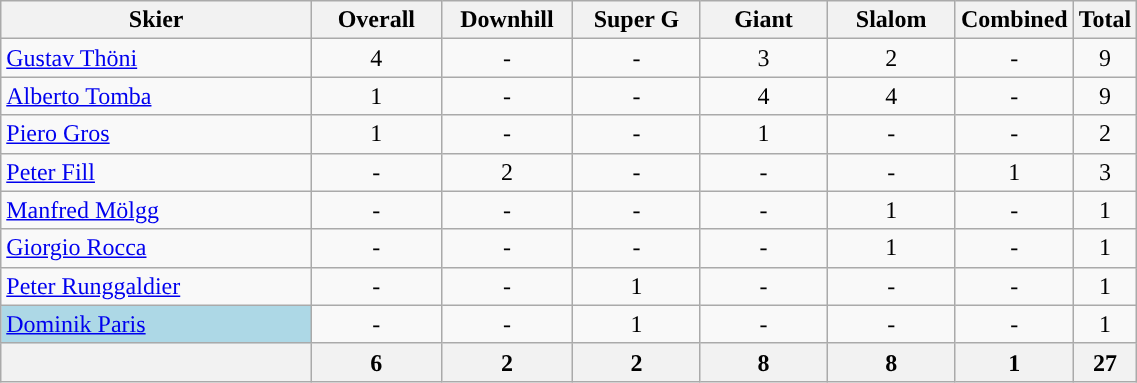<table class="wikitable" width=60% style="font-size:100%; text-align:center;">
<tr>
<th style="width:30%">Skier</th>
<th style="width:12%">Overall</th>
<th style="width:12%">Downhill</th>
<th style="width:12%">Super G</th>
<th style="width:12%">Giant</th>
<th style="width:12%">Slalom</th>
<th style="width:12%">Combined</th>
<th style="width:12%">Total</th>
</tr>
<tr>
<td align=left><a href='#'>Gustav Thöni</a></td>
<td>4</td>
<td>-</td>
<td>-</td>
<td>3</td>
<td>2</td>
<td>-</td>
<td>9</td>
</tr>
<tr>
<td align=left><a href='#'>Alberto Tomba</a></td>
<td>1</td>
<td>-</td>
<td>-</td>
<td>4</td>
<td>4</td>
<td>-</td>
<td>9</td>
</tr>
<tr>
<td align=left><a href='#'>Piero Gros</a></td>
<td>1</td>
<td>-</td>
<td>-</td>
<td>1</td>
<td>-</td>
<td>-</td>
<td>2</td>
</tr>
<tr>
<td align=left><a href='#'>Peter Fill</a></td>
<td>-</td>
<td>2</td>
<td>-</td>
<td>-</td>
<td>-</td>
<td>1</td>
<td>3</td>
</tr>
<tr>
<td align=left><a href='#'>Manfred Mölgg</a></td>
<td>-</td>
<td>-</td>
<td>-</td>
<td>-</td>
<td>1</td>
<td>-</td>
<td>1</td>
</tr>
<tr>
<td align=left><a href='#'>Giorgio Rocca</a></td>
<td>-</td>
<td>-</td>
<td>-</td>
<td>-</td>
<td>1</td>
<td>-</td>
<td>1</td>
</tr>
<tr>
<td align=left><a href='#'>Peter Runggaldier</a></td>
<td>-</td>
<td>-</td>
<td>1</td>
<td>-</td>
<td>-</td>
<td>-</td>
<td>1</td>
</tr>
<tr>
<td align=left bgcolor=lightblue><a href='#'>Dominik Paris</a></td>
<td>-</td>
<td>-</td>
<td>1</td>
<td>-</td>
<td>-</td>
<td>-</td>
<td>1</td>
</tr>
<tr>
<th></th>
<th>6</th>
<th>2</th>
<th>2</th>
<th>8</th>
<th>8</th>
<th>1</th>
<th>27</th>
</tr>
</table>
